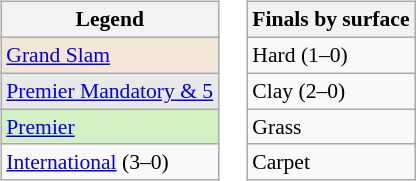<table>
<tr valign=top>
<td><br><table class="wikitable" style=font-size:90%>
<tr>
<th>Legend</th>
</tr>
<tr bgcolor=f3e6d7>
<td><a href='#'>Grand Slam</a></td>
</tr>
<tr bgcolor=e9e9e9>
<td><a href='#'>Premier Mandatory & 5</a></td>
</tr>
<tr bgcolor=d4f1c5>
<td><a href='#'>Premier</a></td>
</tr>
<tr>
<td><a href='#'>International</a> (3–0)</td>
</tr>
</table>
</td>
<td><br><table class="wikitable" style=font-size:90%>
<tr>
<th>Finals by surface</th>
</tr>
<tr>
<td>Hard (1–0)</td>
</tr>
<tr>
<td>Clay (2–0)</td>
</tr>
<tr>
<td>Grass</td>
</tr>
<tr>
<td>Carpet</td>
</tr>
</table>
</td>
</tr>
</table>
